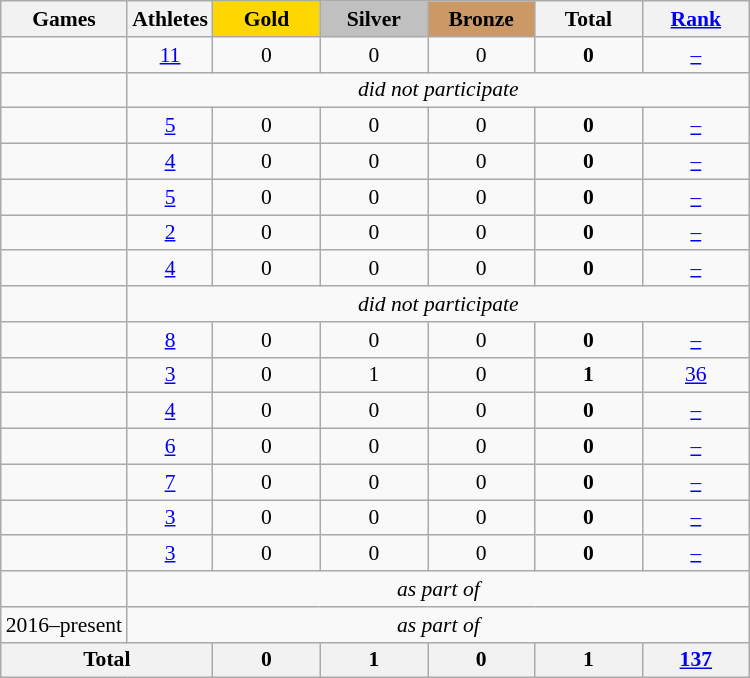<table class="wikitable" style="text-align:center; font-size:90%;">
<tr>
<th>Games</th>
<th>Athletes</th>
<td style="background:gold; width:4.5em; font-weight:bold;">Gold</td>
<td style="background:silver; width:4.5em; font-weight:bold;">Silver</td>
<td style="background:#cc9966; width:4.5em; font-weight:bold;">Bronze</td>
<th style="width:4.5em; font-weight:bold;">Total</th>
<th style="width:4.5em; font-weight:bold;"><a href='#'>Rank</a></th>
</tr>
<tr>
<td align=left></td>
<td><a href='#'>11</a></td>
<td>0</td>
<td>0</td>
<td>0</td>
<td><strong>0</strong></td>
<td><a href='#'>–</a></td>
</tr>
<tr>
<td align=left></td>
<td colspan=6><em>did not participate</em></td>
</tr>
<tr>
<td align=left></td>
<td><a href='#'>5</a></td>
<td>0</td>
<td>0</td>
<td>0</td>
<td><strong>0</strong></td>
<td><a href='#'>–</a></td>
</tr>
<tr>
<td align=left></td>
<td><a href='#'>4</a></td>
<td>0</td>
<td>0</td>
<td>0</td>
<td><strong>0</strong></td>
<td><a href='#'>–</a></td>
</tr>
<tr>
<td align=left></td>
<td><a href='#'>5</a></td>
<td>0</td>
<td>0</td>
<td>0</td>
<td><strong>0</strong></td>
<td><a href='#'>–</a></td>
</tr>
<tr>
<td align=left></td>
<td><a href='#'>2</a></td>
<td>0</td>
<td>0</td>
<td>0</td>
<td><strong>0</strong></td>
<td><a href='#'>–</a></td>
</tr>
<tr>
<td align=left></td>
<td><a href='#'>4</a></td>
<td>0</td>
<td>0</td>
<td>0</td>
<td><strong>0</strong></td>
<td><a href='#'>–</a></td>
</tr>
<tr>
<td align=left></td>
<td colspan=6><em>did not participate</em></td>
</tr>
<tr>
<td align=left></td>
<td><a href='#'>8</a></td>
<td>0</td>
<td>0</td>
<td>0</td>
<td><strong>0</strong></td>
<td><a href='#'>–</a></td>
</tr>
<tr>
<td align=left></td>
<td><a href='#'>3</a></td>
<td>0</td>
<td>1</td>
<td>0</td>
<td><strong>1</strong></td>
<td><a href='#'>36</a></td>
</tr>
<tr>
<td align=left></td>
<td><a href='#'>4</a></td>
<td>0</td>
<td>0</td>
<td>0</td>
<td><strong>0</strong></td>
<td><a href='#'>–</a></td>
</tr>
<tr>
<td align=left></td>
<td><a href='#'>6</a></td>
<td>0</td>
<td>0</td>
<td>0</td>
<td><strong>0</strong></td>
<td><a href='#'>–</a></td>
</tr>
<tr>
<td align=left></td>
<td><a href='#'>7</a></td>
<td>0</td>
<td>0</td>
<td>0</td>
<td><strong>0</strong></td>
<td><a href='#'>–</a></td>
</tr>
<tr>
<td align=left></td>
<td><a href='#'>3</a></td>
<td>0</td>
<td>0</td>
<td>0</td>
<td><strong>0</strong></td>
<td><a href='#'>–</a></td>
</tr>
<tr>
<td align=left></td>
<td><a href='#'>3</a></td>
<td>0</td>
<td>0</td>
<td>0</td>
<td><strong>0</strong></td>
<td><a href='#'>–</a></td>
</tr>
<tr>
<td align=left></td>
<td colspan=6><em>as part of </em></td>
</tr>
<tr>
<td align=left>2016–present</td>
<td colspan=6><em>as part of </em></td>
</tr>
<tr>
<th colspan=2>Total</th>
<th>0</th>
<th>1</th>
<th>0</th>
<th>1</th>
<th><a href='#'>137</a></th>
</tr>
</table>
